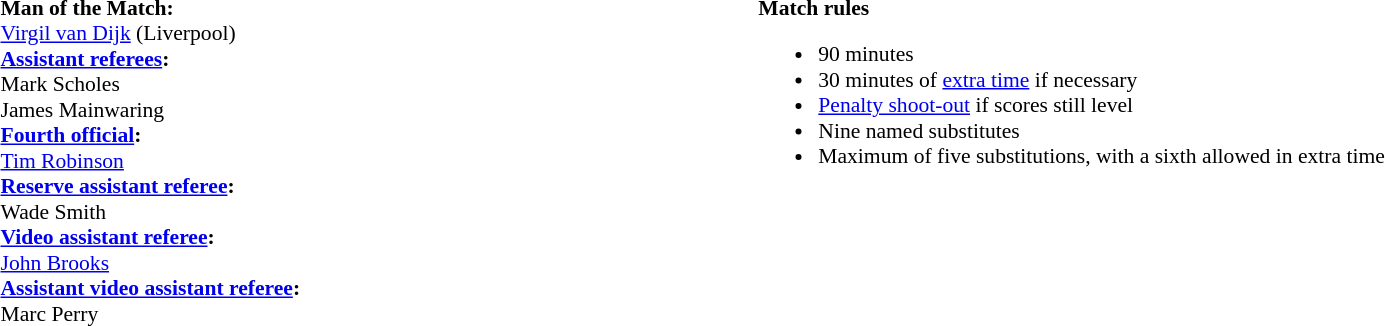<table width=100% style="font-size:90%">
<tr>
<td><br><strong>Man of the Match:</strong>
<br><a href='#'>Virgil van Dijk</a> (Liverpool)<br><strong><a href='#'>Assistant referees</a>:</strong>
<br>Mark Scholes
<br>James Mainwaring
<br><strong><a href='#'>Fourth official</a>:</strong>
<br><a href='#'>Tim Robinson</a>
<br><strong><a href='#'>Reserve assistant referee</a>:</strong>
<br>Wade Smith
<br><strong><a href='#'>Video assistant referee</a>:</strong>
<br><a href='#'>John Brooks</a>
<br><strong><a href='#'>Assistant video assistant referee</a>:</strong>
<br>Marc Perry</td>
<td style="width:60%;vertical-align:top"><br><strong>Match rules</strong><ul><li>90 minutes</li><li>30 minutes of <a href='#'>extra time</a> if necessary</li><li><a href='#'>Penalty shoot-out</a> if scores still level</li><li>Nine named substitutes</li><li>Maximum of five substitutions, with a sixth allowed in extra time</li></ul></td>
</tr>
</table>
